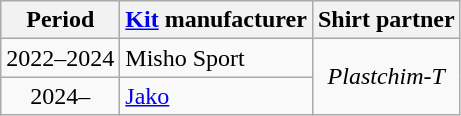<table class="wikitable" style="text-align: center">
<tr>
<th>Period</th>
<th><a href='#'>Kit</a> manufacturer</th>
<th>Shirt partner</th>
</tr>
<tr>
<td>2022–2024</td>
<td style="text-align:Left;"> Misho Sport</td>
<td align="center" rowspan=2><em>Plastchim-T</em></td>
</tr>
<tr>
<td>2024–</td>
<td style="text-align:Left;"> <a href='#'>Jako</a></td>
</tr>
</table>
